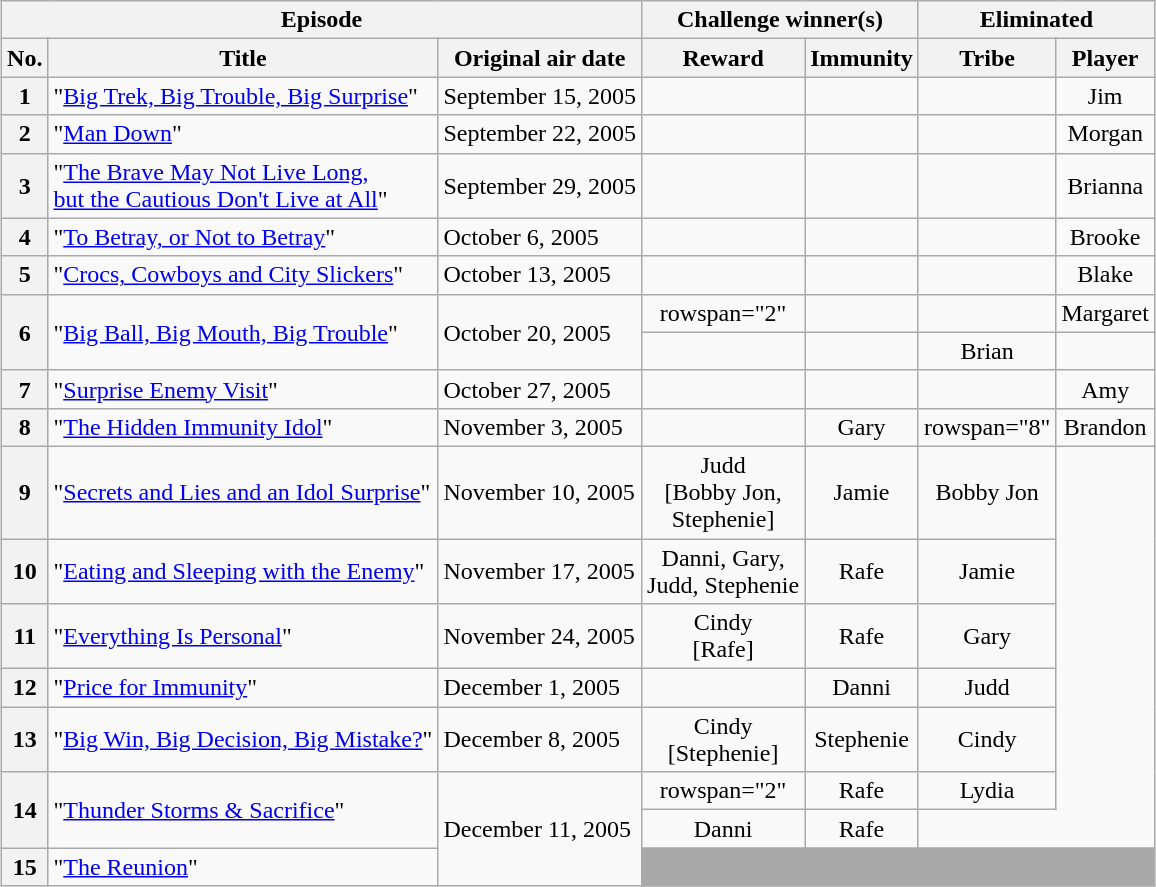<table class="wikitable nowrap" style="margin:auto; text-align:center">
<tr>
<th scope="col" colspan="3">Episode</th>
<th scope="col" colspan="2">Challenge winner(s)</th>
<th colspan="2">Eliminated</th>
</tr>
<tr>
<th scope="col">No.</th>
<th scope="col">Title</th>
<th scope="col">Original air date</th>
<th scope="col">Reward</th>
<th scope="col">Immunity</th>
<th scope="col">Tribe</th>
<th scope="col">Player</th>
</tr>
<tr>
<th>1</th>
<td align="left">"<a href='#'>Big Trek, Big Trouble, Big Surprise</a>"</td>
<td align="left">September 15, 2005</td>
<td></td>
<td></td>
<td></td>
<td>Jim</td>
</tr>
<tr>
<th>2</th>
<td align="left">"<a href='#'>Man Down</a>"</td>
<td align="left">September 22, 2005</td>
<td></td>
<td></td>
<td></td>
<td>Morgan</td>
</tr>
<tr>
<th>3</th>
<td align="left">"<a href='#'>The Brave May Not Live Long,<br>but the Cautious Don't Live at All</a>"</td>
<td align="left">September 29, 2005</td>
<td></td>
<td></td>
<td></td>
<td>Brianna</td>
</tr>
<tr>
<th>4</th>
<td align="left">"<a href='#'>To Betray, or Not to Betray</a>"</td>
<td align="left">October 6, 2005</td>
<td></td>
<td></td>
<td></td>
<td>Brooke</td>
</tr>
<tr>
<th>5</th>
<td align="left">"<a href='#'>Crocs, Cowboys and City Slickers</a>"</td>
<td align="left">October 13, 2005</td>
<td></td>
<td></td>
<td></td>
<td>Blake</td>
</tr>
<tr>
<th rowspan="2">6</th>
<td rowspan="2" style="text-align:left;">"<a href='#'>Big Ball, Big Mouth, Big Trouble</a>"</td>
<td rowspan="2" style="text-align:left;">October 20, 2005</td>
<td>rowspan="2" </td>
<td></td>
<td></td>
<td>Margaret</td>
</tr>
<tr>
<td></td>
<td></td>
<td>Brian</td>
</tr>
<tr>
<th>7</th>
<td align="left">"<a href='#'>Surprise Enemy Visit</a>"</td>
<td align="left">October 27, 2005</td>
<td></td>
<td></td>
<td></td>
<td>Amy</td>
</tr>
<tr>
<th>8</th>
<td align="left">"<a href='#'>The Hidden Immunity Idol</a>"</td>
<td align="left">November 3, 2005</td>
<td></td>
<td>Gary</td>
<td>rowspan="8" </td>
<td>Brandon</td>
</tr>
<tr>
<th>9</th>
<td align="left">"<a href='#'>Secrets and Lies and an Idol Surprise</a>"</td>
<td align="left">November 10, 2005</td>
<td>Judd<br>[Bobby Jon,<br>Stephenie]</td>
<td>Jamie</td>
<td>Bobby Jon</td>
</tr>
<tr>
<th>10</th>
<td align="left">"<a href='#'>Eating and Sleeping with the Enemy</a>"</td>
<td align="left">November 17, 2005</td>
<td>Danni, Gary,<br>Judd, Stephenie</td>
<td>Rafe</td>
<td>Jamie</td>
</tr>
<tr>
<th>11</th>
<td align="left">"<a href='#'>Everything Is Personal</a>"</td>
<td align="left">November 24, 2005</td>
<td>Cindy<br>[Rafe]</td>
<td>Rafe</td>
<td>Gary</td>
</tr>
<tr>
<th>12</th>
<td align="left">"<a href='#'>Price for Immunity</a>"</td>
<td align="left">December 1, 2005</td>
<td></td>
<td>Danni</td>
<td>Judd</td>
</tr>
<tr>
<th>13</th>
<td align="left">"<a href='#'>Big Win, Big Decision, Big Mistake?</a>"</td>
<td align="left">December 8, 2005</td>
<td>Cindy<br>[Stephenie]</td>
<td>Stephenie</td>
<td>Cindy</td>
</tr>
<tr>
<th rowspan="2">14</th>
<td rowspan="2" style="text-align:left;">"<a href='#'>Thunder Storms & Sacrifice</a>"</td>
<td rowspan="3" style="text-align:left;">December 11, 2005</td>
<td>rowspan="2" </td>
<td>Rafe</td>
<td>Lydia</td>
</tr>
<tr>
<td>Danni</td>
<td>Rafe</td>
</tr>
<tr>
<th>15</th>
<td style="text-align:left;">"<a href='#'>The Reunion</a>"</td>
<td colspan="4" bgcolor="darkgray"></td>
</tr>
</table>
